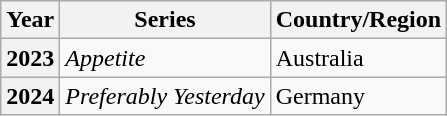<table class="wikitable plainrowheaders">
<tr>
<th>Year</th>
<th>Series</th>
<th>Country/Region</th>
</tr>
<tr>
<th scope="row">2023</th>
<td><em>Appetite</em></td>
<td>Australia</td>
</tr>
<tr>
<th scope="row">2024</th>
<td><em>Preferably Yesterday</em></td>
<td>Germany</td>
</tr>
</table>
